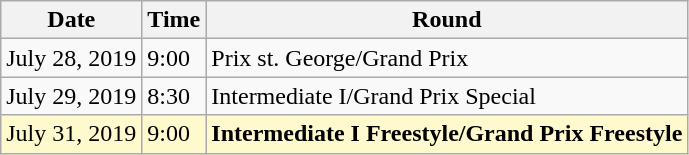<table class="wikitable">
<tr>
<th>Date</th>
<th>Time</th>
<th>Round</th>
</tr>
<tr>
<td>July 28, 2019</td>
<td>9:00</td>
<td>Prix st. George/Grand Prix</td>
</tr>
<tr>
<td>July 29, 2019</td>
<td>8:30</td>
<td>Intermediate I/Grand Prix Special</td>
</tr>
<tr style=background:lemonchiffon>
<td>July 31, 2019</td>
<td>9:00</td>
<td><strong>Intermediate I Freestyle/Grand Prix Freestyle</strong></td>
</tr>
</table>
